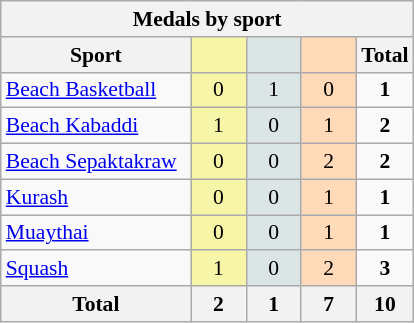<table class="wikitable" style="font-size:90%; text-align:center;">
<tr>
<th colspan=5>Medals by sport</th>
</tr>
<tr>
<th width=120>Sport</th>
<th scope="col" width=30 style="background:#F7F6A8;"></th>
<th scope="col" width=30 style="background:#DCE5E5;"></th>
<th scope="col" width=30 style="background:#FFDAB9;"></th>
<th width=30>Total</th>
</tr>
<tr>
<td align=left> <a href='#'>Beach Basketball</a></td>
<td style="background:#F7F6A8;">0</td>
<td style="background:#DCE5E5;">1</td>
<td style="background:#FFDAB9;">0</td>
<td><strong>1</strong></td>
</tr>
<tr>
<td align=left> <a href='#'>Beach Kabaddi</a></td>
<td style="background:#F7F6A8;">1</td>
<td style="background:#DCE5E5;">0</td>
<td style="background:#FFDAB9;">1</td>
<td><strong>2</strong></td>
</tr>
<tr>
<td align=left> <a href='#'>Beach Sepaktakraw</a></td>
<td style="background:#F7F6A8;">0</td>
<td style="background:#DCE5E5;">0</td>
<td style="background:#FFDAB9;">2</td>
<td><strong>2</strong></td>
</tr>
<tr>
<td align=left> <a href='#'>Kurash</a></td>
<td style="background:#F7F6A8;">0</td>
<td style="background:#DCE5E5;">0</td>
<td style="background:#FFDAB9;">1</td>
<td><strong>1</strong></td>
</tr>
<tr>
<td align=left> <a href='#'>Muaythai</a></td>
<td style="background:#F7F6A8;">0</td>
<td style="background:#DCE5E5;">0</td>
<td style="background:#FFDAB9;">1</td>
<td><strong>1</strong></td>
</tr>
<tr>
<td align=left> <a href='#'>Squash</a></td>
<td style="background:#F7F6A8;">1</td>
<td style="background:#DCE5E5;">0</td>
<td style="background:#FFDAB9;">2</td>
<td><strong>3</strong></td>
</tr>
<tr class="sortbottom">
<th>Total</th>
<th>2</th>
<th>1</th>
<th>7</th>
<th>10</th>
</tr>
</table>
